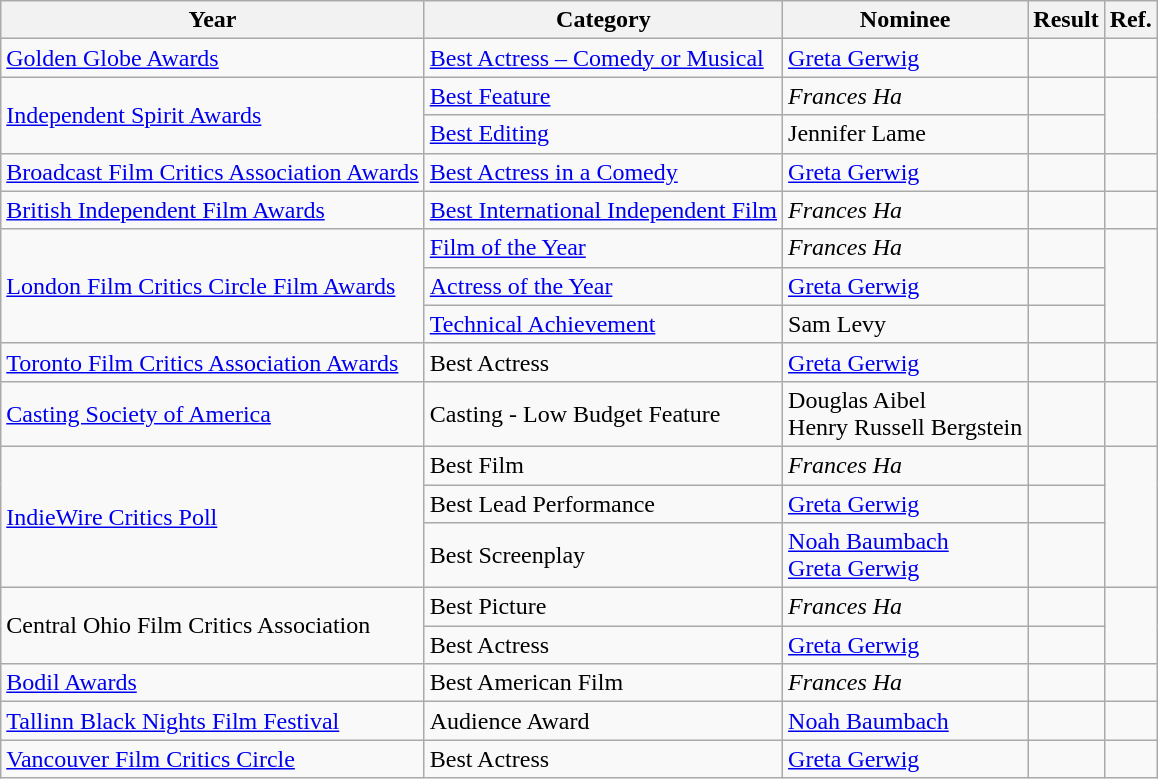<table class="wikitable sortable">
<tr>
<th>Year</th>
<th>Category</th>
<th>Nominee</th>
<th>Result</th>
<th>Ref.</th>
</tr>
<tr>
<td><a href='#'>Golden Globe Awards</a></td>
<td><a href='#'>Best Actress – Comedy or Musical</a></td>
<td><a href='#'>Greta Gerwig</a></td>
<td></td>
<td></td>
</tr>
<tr>
<td rowspan=2><a href='#'>Independent Spirit Awards</a></td>
<td><a href='#'>Best Feature</a></td>
<td><em>Frances Ha</em></td>
<td></td>
<td rowspan=2></td>
</tr>
<tr>
<td><a href='#'>Best Editing</a></td>
<td>Jennifer Lame</td>
<td></td>
</tr>
<tr>
<td><a href='#'>Broadcast Film Critics Association Awards</a></td>
<td><a href='#'>Best Actress in a Comedy</a></td>
<td><a href='#'>Greta Gerwig</a></td>
<td></td>
<td></td>
</tr>
<tr>
<td><a href='#'>British Independent Film Awards</a></td>
<td><a href='#'>Best International Independent Film</a></td>
<td><em>Frances Ha</em></td>
<td></td>
<td></td>
</tr>
<tr>
<td rowspan=3><a href='#'>London Film Critics Circle Film Awards</a></td>
<td><a href='#'>Film of the Year</a></td>
<td><em>Frances Ha</em></td>
<td></td>
<td rowspan=3></td>
</tr>
<tr>
<td><a href='#'>Actress of the Year</a></td>
<td><a href='#'>Greta Gerwig</a></td>
<td></td>
</tr>
<tr>
<td><a href='#'>Technical Achievement</a></td>
<td>Sam Levy</td>
<td></td>
</tr>
<tr>
<td><a href='#'>Toronto Film Critics Association Awards</a></td>
<td>Best Actress</td>
<td><a href='#'>Greta Gerwig</a></td>
<td></td>
<td></td>
</tr>
<tr>
<td><a href='#'>Casting Society of America</a></td>
<td>Casting - Low Budget Feature</td>
<td>Douglas Aibel <br> Henry Russell Bergstein</td>
<td></td>
<td></td>
</tr>
<tr>
<td rowspan=3><a href='#'>IndieWire Critics Poll</a></td>
<td>Best Film</td>
<td><em>Frances Ha</em></td>
<td></td>
<td rowspan=3></td>
</tr>
<tr>
<td>Best Lead Performance</td>
<td><a href='#'>Greta Gerwig</a></td>
<td></td>
</tr>
<tr>
<td>Best Screenplay</td>
<td><a href='#'>Noah Baumbach</a><br><a href='#'>Greta Gerwig</a></td>
<td></td>
</tr>
<tr>
<td rowspan=2>Central Ohio Film Critics Association</td>
<td>Best Picture</td>
<td><em>Frances Ha</em></td>
<td></td>
<td rowspan=2></td>
</tr>
<tr>
<td>Best Actress</td>
<td><a href='#'>Greta Gerwig</a></td>
<td></td>
</tr>
<tr>
<td><a href='#'>Bodil Awards</a></td>
<td>Best American Film</td>
<td><em>Frances Ha</em></td>
<td></td>
<td></td>
</tr>
<tr>
<td><a href='#'>Tallinn Black Nights Film Festival</a></td>
<td>Audience Award</td>
<td><a href='#'>Noah Baumbach</a></td>
<td></td>
<td></td>
</tr>
<tr>
<td><a href='#'>Vancouver Film Critics Circle</a></td>
<td>Best Actress</td>
<td><a href='#'>Greta Gerwig</a></td>
<td></td>
<td></td>
</tr>
</table>
